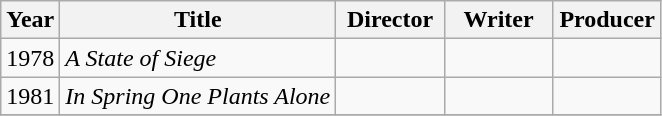<table class="wikitable">
<tr>
<th>Year</th>
<th>Title</th>
<th width="65">Director</th>
<th width="65">Writer</th>
<th width="65">Producer</th>
</tr>
<tr>
<td>1978</td>
<td><em>A State of Siege</em></td>
<td></td>
<td></td>
<td></td>
</tr>
<tr>
<td>1981</td>
<td><em>In Spring One Plants Alone</em></td>
<td></td>
<td></td>
<td></td>
</tr>
<tr>
</tr>
</table>
